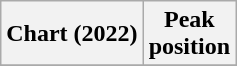<table class="wikitable plainrowheaders sortable" style="text-align:center;">
<tr>
<th>Chart (2022)</th>
<th>Peak<br>position</th>
</tr>
<tr>
</tr>
</table>
